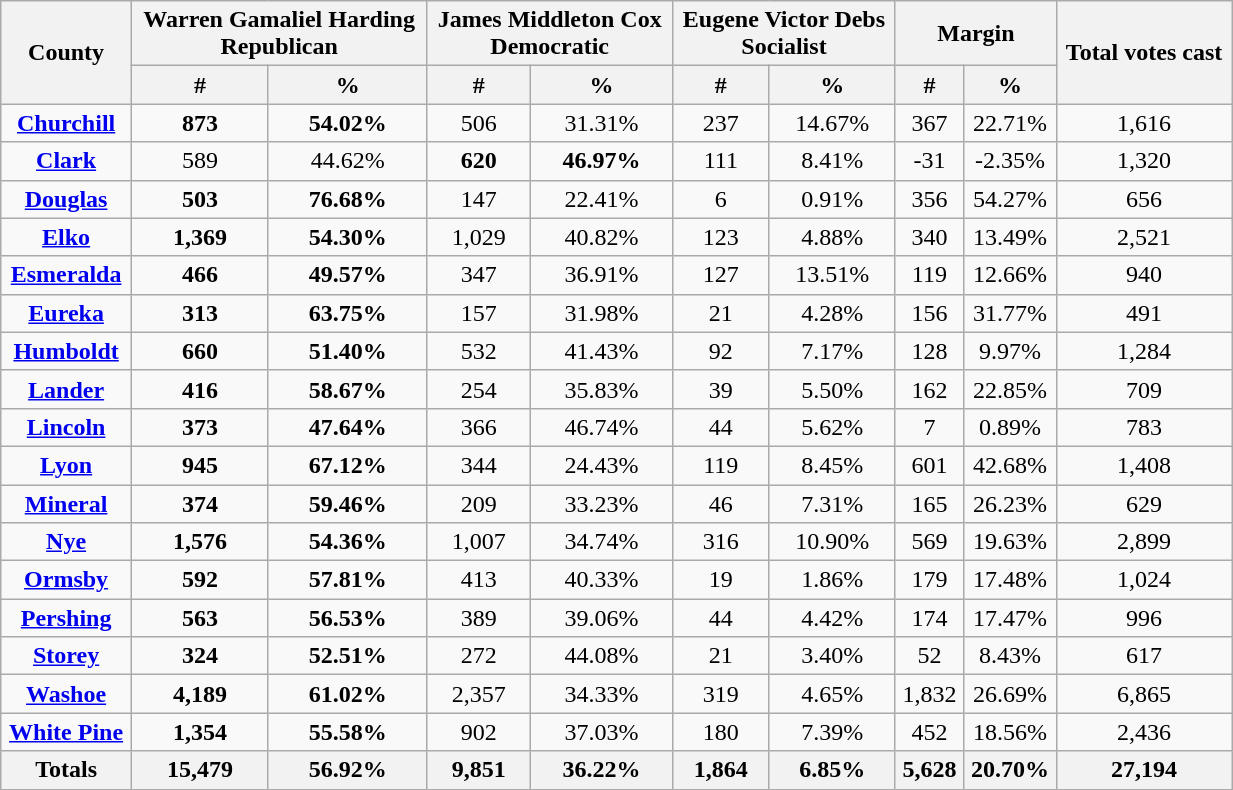<table class="wikitable sortable" style="text-align:center" width="65%">
<tr>
<th rowspan="2" style="text-align:center;">County</th>
<th colspan="2" style="text-align:center;">Warren Gamaliel Harding<br>Republican</th>
<th colspan="2" style="text-align:center;">James Middleton Cox<br>Democratic</th>
<th colspan="2" style="text-align:center;">Eugene Victor Debs<br>Socialist</th>
<th colspan="2" style="text-align:center;">Margin</th>
<th rowspan="2" style="text-align:center;">Total votes cast</th>
</tr>
<tr>
<th style="text-align:center;" data-sort-type="number">#</th>
<th style="text-align:center;" data-sort-type="number">%</th>
<th style="text-align:center;" data-sort-type="number">#</th>
<th style="text-align:center;" data-sort-type="number">%</th>
<th style="text-align:center;" data-sort-type="number">#</th>
<th style="text-align:center;" data-sort-type="number">%</th>
<th style="text-align:center;" data-sort-type="number">#</th>
<th style="text-align:center;" data-sort-type="number">%</th>
</tr>
<tr style="text-align:center;">
<td><strong><a href='#'>Churchill</a></strong></td>
<td><strong>873</strong></td>
<td><strong>54.02%</strong></td>
<td>506</td>
<td>31.31%</td>
<td>237</td>
<td>14.67%</td>
<td>367</td>
<td>22.71%</td>
<td>1,616</td>
</tr>
<tr style="text-align:center;">
<td><strong><a href='#'>Clark</a></strong></td>
<td>589</td>
<td>44.62%</td>
<td><strong>620</strong></td>
<td><strong>46.97%</strong></td>
<td>111</td>
<td>8.41%</td>
<td>-31</td>
<td>-2.35%</td>
<td>1,320</td>
</tr>
<tr style="text-align:center;">
<td><strong><a href='#'>Douglas</a></strong></td>
<td><strong>503</strong></td>
<td><strong>76.68%</strong></td>
<td>147</td>
<td>22.41%</td>
<td>6</td>
<td>0.91%</td>
<td>356</td>
<td>54.27%</td>
<td>656</td>
</tr>
<tr style="text-align:center;">
<td><strong><a href='#'>Elko</a></strong></td>
<td><strong>1,369</strong></td>
<td><strong>54.30%</strong></td>
<td>1,029</td>
<td>40.82%</td>
<td>123</td>
<td>4.88%</td>
<td>340</td>
<td>13.49%</td>
<td>2,521</td>
</tr>
<tr style="text-align:center;">
<td><strong><a href='#'>Esmeralda</a></strong></td>
<td><strong>466</strong></td>
<td><strong>49.57%</strong></td>
<td>347</td>
<td>36.91%</td>
<td>127</td>
<td>13.51%</td>
<td>119</td>
<td>12.66%</td>
<td>940</td>
</tr>
<tr style="text-align:center;">
<td><strong><a href='#'>Eureka</a></strong></td>
<td><strong>313</strong></td>
<td><strong>63.75%</strong></td>
<td>157</td>
<td>31.98%</td>
<td>21</td>
<td>4.28%</td>
<td>156</td>
<td>31.77%</td>
<td>491</td>
</tr>
<tr style="text-align:center;">
<td><strong><a href='#'>Humboldt</a></strong></td>
<td><strong>660</strong></td>
<td><strong>51.40%</strong></td>
<td>532</td>
<td>41.43%</td>
<td>92</td>
<td>7.17%</td>
<td>128</td>
<td>9.97%</td>
<td>1,284</td>
</tr>
<tr style="text-align:center;">
<td><strong><a href='#'>Lander</a></strong></td>
<td><strong>416</strong></td>
<td><strong>58.67%</strong></td>
<td>254</td>
<td>35.83%</td>
<td>39</td>
<td>5.50%</td>
<td>162</td>
<td>22.85%</td>
<td>709</td>
</tr>
<tr style="text-align:center;">
<td><strong><a href='#'>Lincoln</a></strong></td>
<td><strong>373</strong></td>
<td><strong>47.64%</strong></td>
<td>366</td>
<td>46.74%</td>
<td>44</td>
<td>5.62%</td>
<td>7</td>
<td>0.89%</td>
<td>783</td>
</tr>
<tr style="text-align:center;">
<td><strong><a href='#'>Lyon</a></strong></td>
<td><strong>945</strong></td>
<td><strong>67.12%</strong></td>
<td>344</td>
<td>24.43%</td>
<td>119</td>
<td>8.45%</td>
<td>601</td>
<td>42.68%</td>
<td>1,408</td>
</tr>
<tr style="text-align:center;">
<td><strong><a href='#'>Mineral</a></strong></td>
<td><strong>374</strong></td>
<td><strong>59.46%</strong></td>
<td>209</td>
<td>33.23%</td>
<td>46</td>
<td>7.31%</td>
<td>165</td>
<td>26.23%</td>
<td>629</td>
</tr>
<tr style="text-align:center;">
<td><strong><a href='#'>Nye</a></strong></td>
<td><strong>1,576</strong></td>
<td><strong>54.36%</strong></td>
<td>1,007</td>
<td>34.74%</td>
<td>316</td>
<td>10.90%</td>
<td>569</td>
<td>19.63%</td>
<td>2,899</td>
</tr>
<tr style="text-align:center;">
<td><strong><a href='#'>Ormsby</a></strong></td>
<td><strong>592</strong></td>
<td><strong>57.81%</strong></td>
<td>413</td>
<td>40.33%</td>
<td>19</td>
<td>1.86%</td>
<td>179</td>
<td>17.48%</td>
<td>1,024</td>
</tr>
<tr style="text-align:center;">
<td><strong><a href='#'>Pershing</a></strong></td>
<td><strong>563</strong></td>
<td><strong>56.53%</strong></td>
<td>389</td>
<td>39.06%</td>
<td>44</td>
<td>4.42%</td>
<td>174</td>
<td>17.47%</td>
<td>996</td>
</tr>
<tr style="text-align:center;">
<td><strong><a href='#'>Storey</a></strong></td>
<td><strong>324</strong></td>
<td><strong>52.51%</strong></td>
<td>272</td>
<td>44.08%</td>
<td>21</td>
<td>3.40%</td>
<td>52</td>
<td>8.43%</td>
<td>617</td>
</tr>
<tr style="text-align:center;">
<td><strong><a href='#'>Washoe</a></strong></td>
<td><strong>4,189</strong></td>
<td><strong>61.02%</strong></td>
<td>2,357</td>
<td>34.33%</td>
<td>319</td>
<td>4.65%</td>
<td>1,832</td>
<td>26.69%</td>
<td>6,865</td>
</tr>
<tr style="text-align:center;">
<td><strong><a href='#'>White Pine</a></strong></td>
<td><strong>1,354</strong></td>
<td><strong>55.58%</strong></td>
<td>902</td>
<td>37.03%</td>
<td>180</td>
<td>7.39%</td>
<td>452</td>
<td>18.56%</td>
<td>2,436</td>
</tr>
<tr style="text-align:center;">
<th>Totals</th>
<th>15,479</th>
<th>56.92%</th>
<th>9,851</th>
<th>36.22%</th>
<th>1,864</th>
<th>6.85%</th>
<th>5,628</th>
<th>20.70%</th>
<th>27,194</th>
</tr>
</table>
